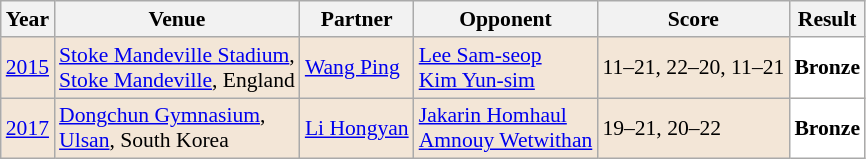<table class="sortable wikitable" style="font-size: 90%;">
<tr>
<th>Year</th>
<th>Venue</th>
<th>Partner</th>
<th>Opponent</th>
<th>Score</th>
<th>Result</th>
</tr>
<tr style="background:#F3E6D7">
<td align="center"><a href='#'>2015</a></td>
<td align="left"><a href='#'>Stoke Mandeville Stadium</a>,<br><a href='#'>Stoke Mandeville</a>, England</td>
<td align="left"> <a href='#'>Wang Ping</a></td>
<td align="left"> <a href='#'>Lee Sam-seop</a><br> <a href='#'>Kim Yun-sim</a></td>
<td align="left">11–21, 22–20, 11–21</td>
<td style="text-align:left; background:white"> <strong>Bronze</strong></td>
</tr>
<tr style="background:#F3E6D7">
<td align="center"><a href='#'>2017</a></td>
<td align="left"><a href='#'>Dongchun Gymnasium</a>,<br><a href='#'>Ulsan</a>, South Korea</td>
<td align="left"> <a href='#'>Li Hongyan</a></td>
<td align="left"> <a href='#'>Jakarin Homhaul</a><br> <a href='#'>Amnouy Wetwithan</a></td>
<td align="left">19–21, 20–22</td>
<td style="text-align:left; background:white"> <strong>Bronze</strong></td>
</tr>
</table>
